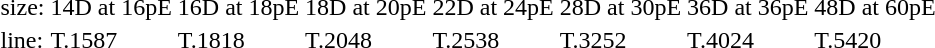<table style="margin-left:40px;">
<tr>
<td>size:</td>
<td>14D at 16pE</td>
<td>16D at 18pE</td>
<td>18D at 20pE</td>
<td>22D at 24pE</td>
<td>28D at 30pE</td>
<td>36D at 36pE</td>
<td>48D at 60pE</td>
</tr>
<tr>
<td>line:</td>
<td>T.1587</td>
<td>T.1818</td>
<td>T.2048</td>
<td>T.2538</td>
<td>T.3252</td>
<td>T.4024</td>
<td>T.5420</td>
</tr>
</table>
